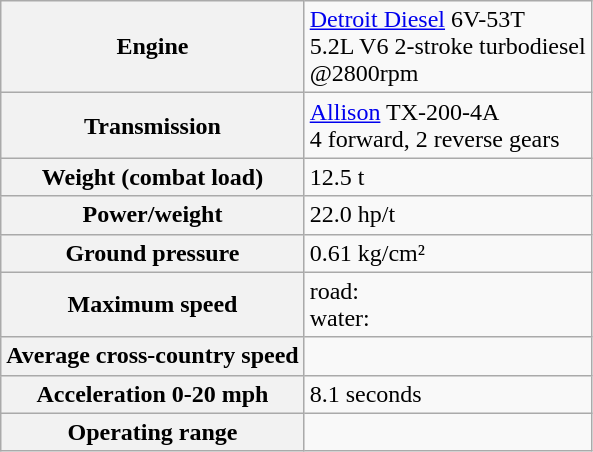<table class="wikitable unsortable">
<tr>
<th>Engine</th>
<td><a href='#'>Detroit Diesel</a> 6V-53T<br>5.2L V6 2-stroke turbodiesel<br> @2800rpm</td>
</tr>
<tr>
<th>Transmission</th>
<td><a href='#'>Allison</a> TX-200-4A<br>4 forward, 2 reverse gears</td>
</tr>
<tr>
<th>Weight (combat load)</th>
<td>12.5 t</td>
</tr>
<tr>
<th>Power/weight</th>
<td>22.0 hp/t</td>
</tr>
<tr>
<th>Ground pressure</th>
<td>0.61 kg/cm²</td>
</tr>
<tr>
<th>Maximum speed</th>
<td>road: <br>water: </td>
</tr>
<tr>
<th>Average cross-country speed</th>
<td></td>
</tr>
<tr>
<th>Acceleration 0-20 mph</th>
<td>8.1 seconds</td>
</tr>
<tr>
<th>Operating range</th>
<td></td>
</tr>
</table>
